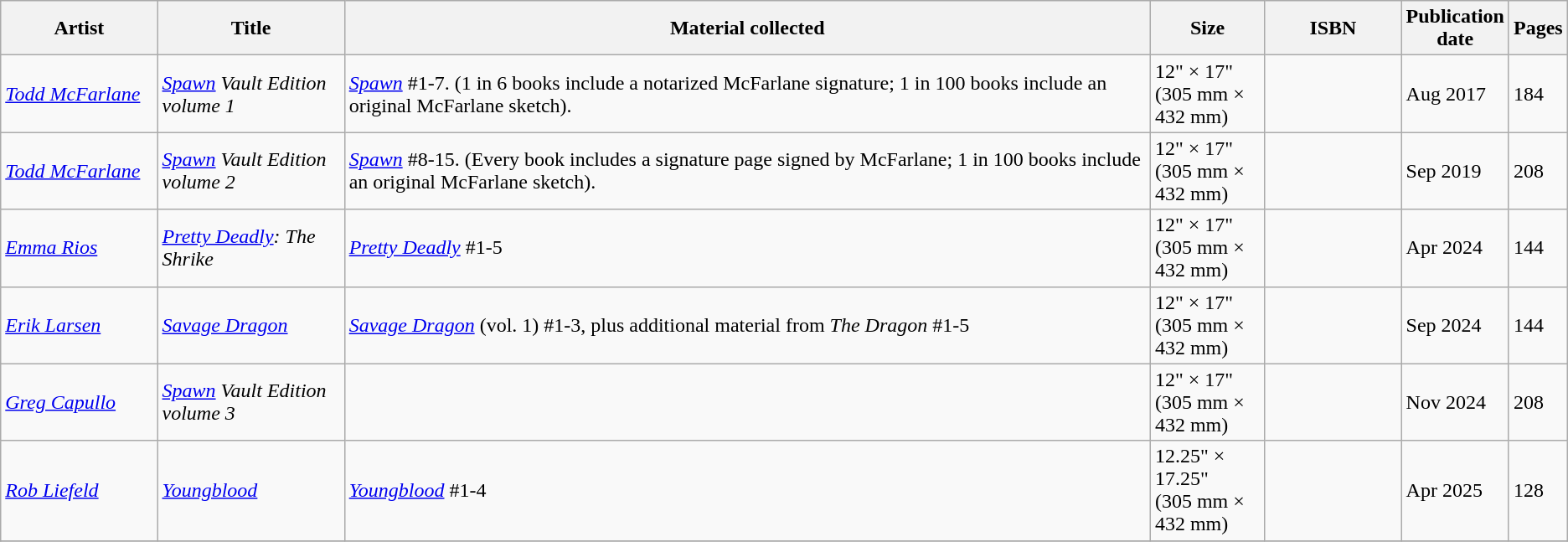<table class="wikitable">
<tr>
<th width="120">Artist</th>
<th width="145">Title</th>
<th width="665">Material collected</th>
<th width="85">Size</th>
<th width="105">ISBN</th>
<th width="25">Publication date</th>
<th width="25">Pages</th>
</tr>
<tr>
<td><em><a href='#'>Todd McFarlane</a></em></td>
<td><em><a href='#'>Spawn</a> Vault Edition volume 1</em></td>
<td><em><a href='#'>Spawn</a></em> #1-7. (1 in 6 books include a notarized McFarlane signature; 1 in 100 books include an original McFarlane sketch).</td>
<td>12" × 17"<br>(305 mm × 432 mm)</td>
<td><small></small></td>
<td>Aug 2017</td>
<td>184</td>
</tr>
<tr>
<td><em><a href='#'>Todd McFarlane</a></em></td>
<td><em><a href='#'>Spawn</a> Vault Edition volume 2</em></td>
<td><em><a href='#'>Spawn</a></em> #8-15. (Every book includes a signature page signed by McFarlane; 1 in 100 books include an original McFarlane sketch).</td>
<td>12" × 17"<br>(305 mm × 432 mm)</td>
<td><small></small></td>
<td>Sep 2019</td>
<td>208</td>
</tr>
<tr>
<td><em><a href='#'>Emma Rios</a></em></td>
<td><em><a href='#'>Pretty Deadly</a>: The Shrike</em></td>
<td><em><a href='#'>Pretty Deadly</a></em> #1-5</td>
<td>12" × 17"<br>(305 mm × 432 mm)</td>
<td><small></small></td>
<td>Apr 2024</td>
<td>144</td>
</tr>
<tr>
<td><em><a href='#'>Erik Larsen</a></em></td>
<td><em><a href='#'>Savage Dragon</a></em></td>
<td><em><a href='#'>Savage Dragon</a></em> (vol. 1) #1-3, plus additional material from <em>The Dragon</em> #1-5</td>
<td>12" × 17"<br>(305 mm × 432 mm)</td>
<td><small></small></td>
<td>Sep 2024</td>
<td>144</td>
</tr>
<tr>
<td><em><a href='#'>Greg Capullo</a></em></td>
<td><em><a href='#'>Spawn</a> Vault Edition volume 3</em></td>
<td></td>
<td>12" × 17"<br>(305 mm × 432 mm)</td>
<td><small></small></td>
<td>Nov 2024</td>
<td>208</td>
</tr>
<tr>
<td><em><a href='#'>Rob Liefeld</a></em></td>
<td><em><a href='#'>Youngblood</a></em></td>
<td><em><a href='#'>Youngblood</a></em> #1-4</td>
<td>12.25" × 17.25"<br>(305 mm × 432 mm)</td>
<td><small></small></td>
<td>Apr 2025</td>
<td>128</td>
</tr>
<tr>
</tr>
</table>
